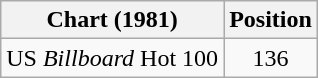<table class="wikitable">
<tr>
<th align="left">Chart (1981)</th>
<th style="text-align:center;">Position</th>
</tr>
<tr>
<td>US <em>Billboard</em> Hot 100</td>
<td style="text-align:center;">136</td>
</tr>
</table>
